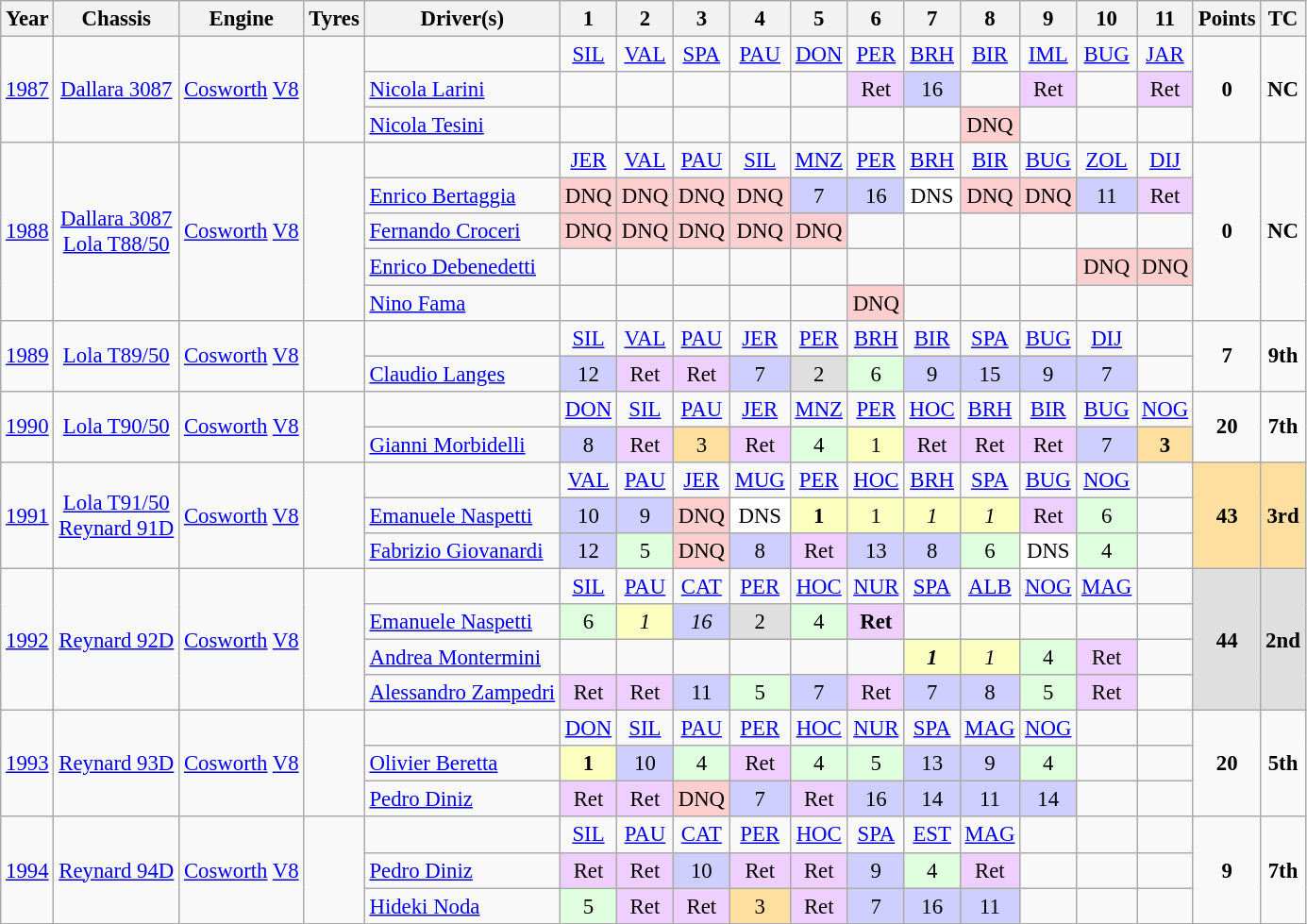<table class="wikitable" style="text-align:center; font-size:95%">
<tr>
<th>Year</th>
<th>Chassis</th>
<th>Engine</th>
<th>Tyres</th>
<th>Driver(s)</th>
<th>1</th>
<th>2</th>
<th>3</th>
<th>4</th>
<th>5</th>
<th>6</th>
<th>7</th>
<th>8</th>
<th>9</th>
<th>10</th>
<th>11</th>
<th>Points</th>
<th>TC</th>
</tr>
<tr>
<td rowspan="3"><a href='#'>1987</a></td>
<td rowspan="3"><a href='#'>Dallara 3087</a></td>
<td rowspan="3"><a href='#'>Cosworth</a> <a href='#'>V8</a></td>
<td rowspan="3"></td>
<td></td>
<td><a href='#'>SIL</a></td>
<td><a href='#'>VAL</a></td>
<td><a href='#'>SPA</a></td>
<td><a href='#'>PAU</a></td>
<td><a href='#'>DON</a></td>
<td><a href='#'>PER</a></td>
<td><a href='#'>BRH</a></td>
<td><a href='#'>BIR</a></td>
<td><a href='#'>IML</a></td>
<td><a href='#'>BUG</a></td>
<td><a href='#'>JAR</a></td>
<td rowspan="3"><strong>0</strong></td>
<td rowspan="3"><strong>NC</strong></td>
</tr>
<tr>
<td align="left"> <a href='#'>Nicola Larini</a></td>
<td></td>
<td></td>
<td></td>
<td></td>
<td></td>
<td style="background:#EFCFFF;">Ret</td>
<td style="background:#CFCFFF;">16</td>
<td></td>
<td style="background:#EFCFFF;">Ret</td>
<td></td>
<td style="background:#EFCFFF;">Ret</td>
</tr>
<tr>
<td align="left"> <a href='#'>Nicola Tesini</a></td>
<td></td>
<td></td>
<td></td>
<td></td>
<td></td>
<td></td>
<td></td>
<td style="background:#FFCFCF;">DNQ</td>
<td></td>
<td></td>
<td></td>
</tr>
<tr>
<td rowspan="5"><a href='#'>1988</a></td>
<td rowspan="5"><a href='#'>Dallara 3087</a><br><a href='#'>Lola T88/50</a></td>
<td rowspan="5"><a href='#'>Cosworth</a> <a href='#'>V8</a></td>
<td rowspan="5"></td>
<td></td>
<td><a href='#'>JER</a></td>
<td><a href='#'>VAL</a></td>
<td><a href='#'>PAU</a></td>
<td><a href='#'>SIL</a></td>
<td><a href='#'>MNZ</a></td>
<td><a href='#'>PER</a></td>
<td><a href='#'>BRH</a></td>
<td><a href='#'>BIR</a></td>
<td><a href='#'>BUG</a></td>
<td><a href='#'>ZOL</a></td>
<td><a href='#'>DIJ</a></td>
<td rowspan="5"><strong>0</strong></td>
<td rowspan="5"><strong>NC</strong></td>
</tr>
<tr>
<td align="left"> <a href='#'>Enrico Bertaggia</a></td>
<td style="background:#FFCFCF;">DNQ</td>
<td style="background:#FFCFCF;">DNQ</td>
<td style="background:#FFCFCF;">DNQ</td>
<td style="background:#FFCFCF;">DNQ</td>
<td style="background:#CFCFFF;">7</td>
<td style="background:#CFCFFF;">16</td>
<td style="background:#FFFFFF;">DNS</td>
<td style="background:#FFCFCF;">DNQ</td>
<td style="background:#FFCFCF;">DNQ</td>
<td style="background:#CFCFFF;">11</td>
<td style="background:#EFCFFF;">Ret</td>
</tr>
<tr>
<td align="left"> <a href='#'>Fernando Croceri</a></td>
<td style="background:#FFCFCF;">DNQ</td>
<td style="background:#FFCFCF;">DNQ</td>
<td style="background:#FFCFCF;">DNQ</td>
<td style="background:#FFCFCF;">DNQ</td>
<td style="background:#FFCFCF;">DNQ</td>
<td></td>
<td></td>
<td></td>
<td></td>
<td></td>
<td></td>
</tr>
<tr>
<td align="left"> <a href='#'>Enrico Debenedetti</a></td>
<td></td>
<td></td>
<td></td>
<td></td>
<td></td>
<td></td>
<td></td>
<td></td>
<td></td>
<td style="background:#FFCFCF;">DNQ</td>
<td style="background:#FFCFCF;">DNQ</td>
</tr>
<tr>
<td align="left"> <a href='#'>Nino Fama</a></td>
<td></td>
<td></td>
<td></td>
<td></td>
<td></td>
<td style="background:#FFCFCF;">DNQ</td>
<td></td>
<td></td>
<td></td>
<td></td>
<td></td>
</tr>
<tr>
<td rowspan="2"><a href='#'>1989</a></td>
<td rowspan="2"><a href='#'>Lola T89/50</a></td>
<td rowspan="2"><a href='#'>Cosworth</a> <a href='#'>V8</a></td>
<td rowspan="2"></td>
<td></td>
<td><a href='#'>SIL</a></td>
<td><a href='#'>VAL</a></td>
<td><a href='#'>PAU</a></td>
<td><a href='#'>JER</a></td>
<td><a href='#'>PER</a></td>
<td><a href='#'>BRH</a></td>
<td><a href='#'>BIR</a></td>
<td><a href='#'>SPA</a></td>
<td><a href='#'>BUG</a></td>
<td><a href='#'>DIJ</a></td>
<td></td>
<td rowspan="2"><strong>7</strong></td>
<td rowspan="2"><strong>9th</strong></td>
</tr>
<tr>
<td align="left"> <a href='#'>Claudio Langes</a></td>
<td style="background:#CFCFFF;">12</td>
<td style="background:#EFCFFF;">Ret</td>
<td style="background:#EFCFFF;">Ret</td>
<td style="background:#CFCFFF;">7</td>
<td style="background:#DFDFDF;">2</td>
<td style="background:#DFFFDF;">6</td>
<td style="background:#CFCFFF;">9</td>
<td style="background:#CFCFFF;">15</td>
<td style="background:#CFCFFF;">9</td>
<td style="background:#CFCFFF;">7</td>
<td></td>
</tr>
<tr>
<td rowspan="2"><a href='#'>1990</a></td>
<td rowspan="2"><a href='#'>Lola T90/50</a></td>
<td rowspan="2"><a href='#'>Cosworth</a> <a href='#'>V8</a></td>
<td rowspan="2"></td>
<td></td>
<td><a href='#'>DON</a></td>
<td><a href='#'>SIL</a></td>
<td><a href='#'>PAU</a></td>
<td><a href='#'>JER</a></td>
<td><a href='#'>MNZ</a></td>
<td><a href='#'>PER</a></td>
<td><a href='#'>HOC</a></td>
<td><a href='#'>BRH</a></td>
<td><a href='#'>BIR</a></td>
<td><a href='#'>BUG</a></td>
<td><a href='#'>NOG</a></td>
<td rowspan="2"><strong>20</strong></td>
<td rowspan="2"><strong>7th</strong></td>
</tr>
<tr>
<td align="left"> <a href='#'>Gianni Morbidelli</a></td>
<td style="background:#CFCFFF;">8</td>
<td style="background:#EFCFFF;">Ret</td>
<td style="background:#FFDF9F;">3</td>
<td style="background:#EFCFFF;">Ret</td>
<td style="background:#DFFFDF;">4</td>
<td style="background:#FBFFBF;">1</td>
<td style="background:#EFCFFF;">Ret</td>
<td style="background:#EFCFFF;">Ret</td>
<td style="background:#EFCFFF;">Ret</td>
<td style="background:#CFCFFF;">7</td>
<td style="background:#FFDF9F;"><strong>3</strong></td>
</tr>
<tr>
<td rowspan="3"><a href='#'>1991</a></td>
<td rowspan="3"><a href='#'>Lola T91/50</a><br><a href='#'>Reynard 91D</a></td>
<td rowspan="3"><a href='#'>Cosworth</a> <a href='#'>V8</a></td>
<td rowspan="3"></td>
<td></td>
<td><a href='#'>VAL</a></td>
<td><a href='#'>PAU</a></td>
<td><a href='#'>JER</a></td>
<td><a href='#'>MUG</a></td>
<td><a href='#'>PER</a></td>
<td><a href='#'>HOC</a></td>
<td><a href='#'>BRH</a></td>
<td><a href='#'>SPA</a></td>
<td><a href='#'>BUG</a></td>
<td><a href='#'>NOG</a></td>
<td></td>
<td rowspan="3" style="background:#FFDF9F;"><strong>43</strong></td>
<td rowspan="3" style="background:#FFDF9F;"><strong>3rd</strong></td>
</tr>
<tr>
<td align="left"> <a href='#'>Emanuele Naspetti</a></td>
<td style="background:#CFCFFF;">10</td>
<td style="background:#CFCFFF;">9</td>
<td style="background:#FFCFCF;">DNQ</td>
<td style="background:#FFFFFF;">DNS</td>
<td style="background:#FBFFBF;"><strong>1</strong></td>
<td style="background:#FBFFBF;">1</td>
<td style="background:#FBFFBF;"><em>1</em></td>
<td style="background:#FBFFBF;"><em>1</em></td>
<td style="background:#EFCFFF;">Ret</td>
<td style="background:#DFFFDF;">6</td>
<td></td>
</tr>
<tr>
<td align="left"> <a href='#'>Fabrizio Giovanardi</a></td>
<td style="background:#CFCFFF;">12</td>
<td style="background:#DFFFDF;">5</td>
<td style="background:#FFCFCF;">DNQ</td>
<td style="background:#CFCFFF;">8</td>
<td style="background:#EFCFFF;">Ret</td>
<td style="background:#CFCFFF;">13</td>
<td style="background:#CFCFFF;">8</td>
<td style="background:#DFFFDF;">6</td>
<td style="background:#FFFFFF;">DNS</td>
<td style="background:#DFFFDF;">4</td>
<td></td>
</tr>
<tr>
<td rowspan="4"><a href='#'>1992</a></td>
<td rowspan="4"><a href='#'>Reynard 92D</a></td>
<td rowspan="4"><a href='#'>Cosworth</a> <a href='#'>V8</a></td>
<td rowspan="4"></td>
<td></td>
<td><a href='#'>SIL</a></td>
<td><a href='#'>PAU</a></td>
<td><a href='#'>CAT</a></td>
<td><a href='#'>PER</a></td>
<td><a href='#'>HOC</a></td>
<td><a href='#'>NUR</a></td>
<td><a href='#'>SPA</a></td>
<td><a href='#'>ALB</a></td>
<td><a href='#'>NOG</a></td>
<td><a href='#'>MAG</a></td>
<td></td>
<td rowspan="4" style="background:#DFDFDF;"><strong>44</strong></td>
<td rowspan="4" style="background:#DFDFDF;"><strong>2nd</strong></td>
</tr>
<tr>
<td align="left"> <a href='#'>Emanuele Naspetti</a></td>
<td style="background:#DFFFDF;">6</td>
<td style="background:#FBFFBF;"><em>1</em></td>
<td style="background:#CFCFFF;"><em>16</em></td>
<td style="background:#DFDFDF;">2</td>
<td style="background:#DFFFDF;">4</td>
<td style="background:#EFCFFF;"><strong>Ret</strong></td>
<td></td>
<td></td>
<td></td>
<td></td>
<td></td>
</tr>
<tr>
<td align="left"> <a href='#'>Andrea Montermini</a></td>
<td></td>
<td></td>
<td></td>
<td></td>
<td></td>
<td></td>
<td style="background:#FBFFBF;"><strong><em>1</em></strong></td>
<td style="background:#FBFFBF;"><em>1</em></td>
<td style="background:#DFFFDF;">4</td>
<td style="background:#EFCFFF;">Ret</td>
<td></td>
</tr>
<tr>
<td align="left"> <a href='#'>Alessandro Zampedri</a></td>
<td style="background:#EFCFFF;">Ret</td>
<td style="background:#EFCFFF;">Ret</td>
<td style="background:#CFCFFF;">11</td>
<td style="background:#DFFFDF;">5</td>
<td style="background:#CFCFFF;">7</td>
<td style="background:#EFCFFF;">Ret</td>
<td style="background:#CFCFFF;">7</td>
<td style="background:#CFCFFF;">8</td>
<td style="background:#DFFFDF;">5</td>
<td style="background:#EFCFFF;">Ret</td>
<td></td>
</tr>
<tr>
<td rowspan="3"><a href='#'>1993</a></td>
<td rowspan="3"><a href='#'>Reynard 93D</a></td>
<td rowspan="3"><a href='#'>Cosworth</a> <a href='#'>V8</a></td>
<td rowspan="3"></td>
<td></td>
<td><a href='#'>DON</a></td>
<td><a href='#'>SIL</a></td>
<td><a href='#'>PAU</a></td>
<td><a href='#'>PER</a></td>
<td><a href='#'>HOC</a></td>
<td><a href='#'>NUR</a></td>
<td><a href='#'>SPA</a></td>
<td><a href='#'>MAG</a></td>
<td><a href='#'>NOG</a></td>
<td></td>
<td></td>
<td rowspan="3"><strong>20</strong></td>
<td rowspan="3"><strong>5th</strong></td>
</tr>
<tr>
<td align="left"> <a href='#'>Olivier Beretta</a></td>
<td style="background:#FBFFBF;"><strong>1</strong></td>
<td style="background:#CFCFFF;">10</td>
<td style="background:#DFFFDF;">4</td>
<td style="background:#EFCFFF;">Ret</td>
<td style="background:#DFFFDF;">4</td>
<td style="background:#DFFFDF;">5</td>
<td style="background:#CFCFFF;">13</td>
<td style="background:#CFCFFF;">9</td>
<td style="background:#DFFFDF;">4</td>
<td></td>
<td></td>
</tr>
<tr>
<td align="left"> <a href='#'>Pedro Diniz</a></td>
<td style="background:#EFCFFF;">Ret</td>
<td style="background:#EFCFFF;">Ret</td>
<td style="background:#FFCFCF;">DNQ</td>
<td style="background:#CFCFFF;">7</td>
<td style="background:#EFCFFF;">Ret</td>
<td style="background:#CFCFFF;">16</td>
<td style="background:#CFCFFF;">14</td>
<td style="background:#CFCFFF;">11</td>
<td style="background:#CFCFFF;">14</td>
<td></td>
<td></td>
</tr>
<tr>
<td rowspan="3"><a href='#'>1994</a></td>
<td rowspan="3"><a href='#'>Reynard 94D</a></td>
<td rowspan="3"><a href='#'>Cosworth</a> <a href='#'>V8</a></td>
<td rowspan="3"></td>
<td></td>
<td><a href='#'>SIL</a></td>
<td><a href='#'>PAU</a></td>
<td><a href='#'>CAT</a></td>
<td><a href='#'>PER</a></td>
<td><a href='#'>HOC</a></td>
<td><a href='#'>SPA</a></td>
<td><a href='#'>EST</a></td>
<td><a href='#'>MAG</a></td>
<td></td>
<td></td>
<td></td>
<td rowspan="3"><strong>9</strong></td>
<td rowspan="3"><strong>7th</strong></td>
</tr>
<tr>
<td align="left"> <a href='#'>Pedro Diniz</a></td>
<td style="background:#EFCFFF;">Ret</td>
<td style="background:#EFCFFF;">Ret</td>
<td style="background:#CFCFFF;">10</td>
<td style="background:#EFCFFF;">Ret</td>
<td style="background:#EFCFFF;">Ret</td>
<td style="background:#CFCFFF;">9</td>
<td style="background:#DFFFDF;">4</td>
<td style="background:#EFCFFF;">Ret</td>
<td></td>
<td></td>
<td></td>
</tr>
<tr>
<td align="left"> <a href='#'>Hideki Noda</a></td>
<td style="background:#DFFFDF;">5</td>
<td style="background:#EFCFFF;">Ret</td>
<td style="background:#EFCFFF;">Ret</td>
<td style="background:#FFDF9F;">3</td>
<td style="background:#EFCFFF;">Ret</td>
<td style="background:#CFCFFF;">7</td>
<td style="background:#CFCFFF;">16</td>
<td style="background:#CFCFFF;">11</td>
<td></td>
<td></td>
<td></td>
</tr>
</table>
